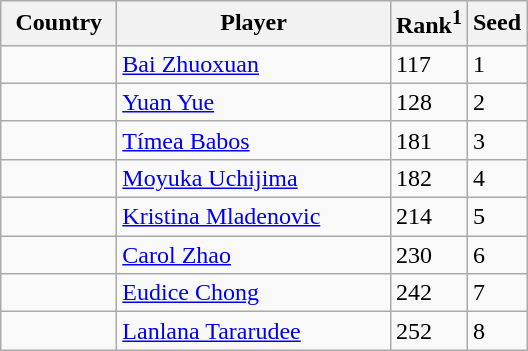<table class="sortable wikitable">
<tr>
<th width="70">Country</th>
<th width="175">Player</th>
<th>Rank<sup>1</sup></th>
<th>Seed</th>
</tr>
<tr>
<td></td>
<td><a href='#'>Bai Zhuoxuan</a></td>
<td>117</td>
<td>1</td>
</tr>
<tr>
<td></td>
<td><a href='#'>Yuan Yue</a></td>
<td>128</td>
<td>2</td>
</tr>
<tr>
<td></td>
<td><a href='#'>Tímea Babos</a></td>
<td>181</td>
<td>3</td>
</tr>
<tr>
<td></td>
<td><a href='#'>Moyuka Uchijima</a></td>
<td>182</td>
<td>4</td>
</tr>
<tr>
<td></td>
<td><a href='#'>Kristina Mladenovic</a></td>
<td>214</td>
<td>5</td>
</tr>
<tr>
<td></td>
<td><a href='#'>Carol Zhao</a></td>
<td>230</td>
<td>6</td>
</tr>
<tr>
<td></td>
<td><a href='#'>Eudice Chong</a></td>
<td>242</td>
<td>7</td>
</tr>
<tr>
<td></td>
<td><a href='#'>Lanlana Tararudee</a></td>
<td>252</td>
<td>8</td>
</tr>
</table>
